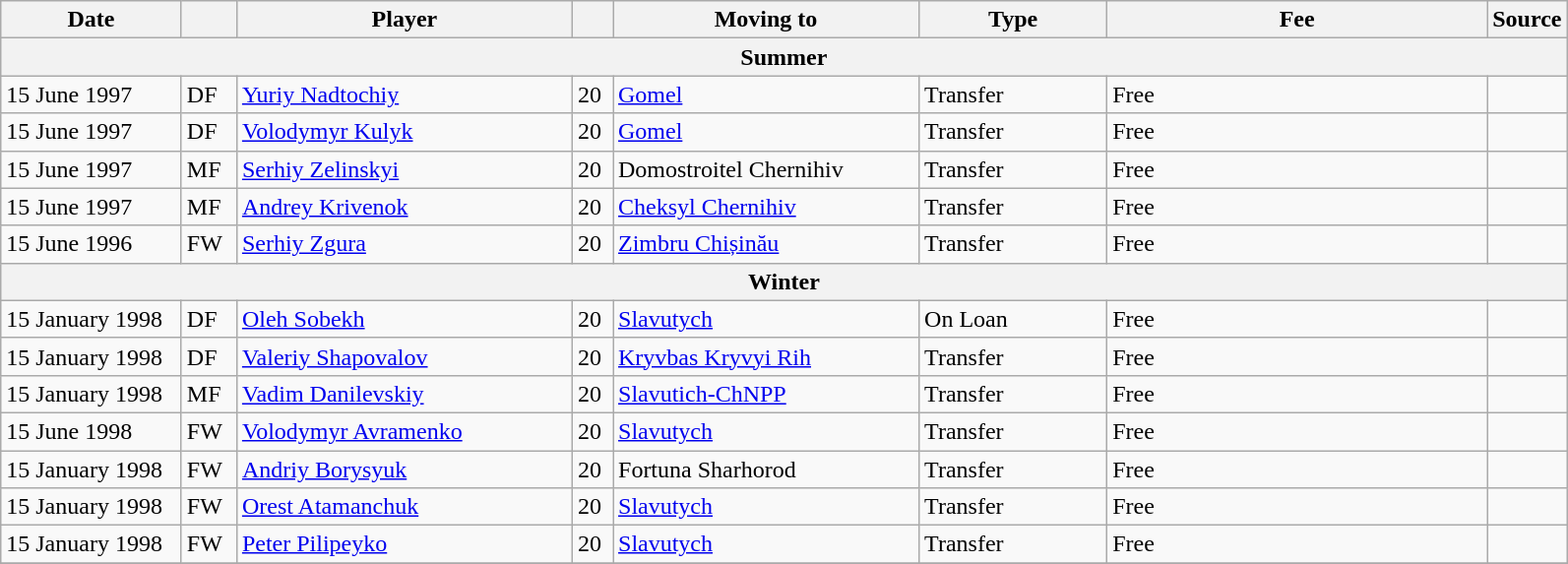<table class="wikitable sortable">
<tr>
<th style="width:115px;">Date</th>
<th style="width:30px;"></th>
<th style="width:220px;">Player</th>
<th style="width:20px;"></th>
<th style="width:200px;">Moving to</th>
<th style="width:120px;" class="unsortable">Type</th>
<th style="width:250px;" class="unsortable">Fee</th>
<th style="width:20px;">Source</th>
</tr>
<tr>
<th colspan=8>Summer</th>
</tr>
<tr>
<td>15 June 1997</td>
<td>DF</td>
<td> <a href='#'>Yuriy Nadtochiy</a></td>
<td>20</td>
<td> <a href='#'>Gomel</a></td>
<td>Transfer</td>
<td>Free</td>
<td></td>
</tr>
<tr>
<td>15 June 1997</td>
<td>DF</td>
<td> <a href='#'>Volodymyr Kulyk</a></td>
<td>20</td>
<td> <a href='#'>Gomel</a></td>
<td>Transfer</td>
<td>Free</td>
<td></td>
</tr>
<tr>
<td>15 June 1997</td>
<td>MF</td>
<td> <a href='#'>Serhiy Zelinskyi</a></td>
<td>20</td>
<td> Domostroitel Chernihiv</td>
<td>Transfer</td>
<td>Free</td>
<td></td>
</tr>
<tr>
<td>15 June 1997</td>
<td>MF</td>
<td> <a href='#'>Andrey Krivenok</a></td>
<td>20</td>
<td> <a href='#'>Cheksyl Chernihiv</a></td>
<td>Transfer</td>
<td>Free</td>
<td></td>
</tr>
<tr>
<td>15 June 1996</td>
<td>FW</td>
<td> <a href='#'>Serhiy Zgura</a></td>
<td>20</td>
<td> <a href='#'>Zimbru Chișinău</a></td>
<td>Transfer</td>
<td>Free</td>
<td></td>
</tr>
<tr>
<th colspan=8>Winter</th>
</tr>
<tr>
<td>15 January 1998</td>
<td>DF</td>
<td> <a href='#'>Oleh Sobekh</a></td>
<td>20</td>
<td> <a href='#'>Slavutych</a></td>
<td>On Loan</td>
<td>Free</td>
<td></td>
</tr>
<tr>
<td>15 January 1998</td>
<td>DF</td>
<td> <a href='#'>Valeriy Shapovalov</a></td>
<td>20</td>
<td> <a href='#'>Kryvbas Kryvyi Rih</a></td>
<td>Transfer</td>
<td>Free</td>
<td></td>
</tr>
<tr>
<td>15 January 1998</td>
<td>MF</td>
<td> <a href='#'>Vadim Danilevskiy</a></td>
<td>20</td>
<td> <a href='#'>Slavutich-ChNPP</a></td>
<td>Transfer</td>
<td>Free</td>
<td></td>
</tr>
<tr>
<td>15 June 1998</td>
<td>FW</td>
<td> <a href='#'>Volodymyr Avramenko</a></td>
<td>20</td>
<td> <a href='#'>Slavutych</a></td>
<td>Transfer</td>
<td>Free</td>
<td></td>
</tr>
<tr>
<td>15 January 1998</td>
<td>FW</td>
<td> <a href='#'>Andriy Borysyuk</a></td>
<td>20</td>
<td> Fortuna Sharhorod</td>
<td>Transfer</td>
<td>Free</td>
<td></td>
</tr>
<tr>
<td>15 January 1998</td>
<td>FW</td>
<td> <a href='#'>Orest Atamanchuk</a></td>
<td>20</td>
<td> <a href='#'>Slavutych</a></td>
<td>Transfer</td>
<td>Free</td>
<td></td>
</tr>
<tr>
<td>15 January 1998</td>
<td>FW</td>
<td> <a href='#'>Peter Pilipeyko</a></td>
<td>20</td>
<td> <a href='#'>Slavutych</a></td>
<td>Transfer</td>
<td>Free</td>
<td></td>
</tr>
<tr>
</tr>
</table>
